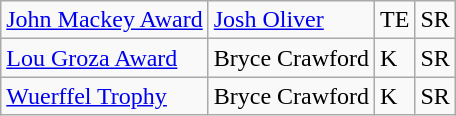<table class="wikitable">
<tr>
<td><a href='#'>John Mackey Award</a></td>
<td><a href='#'>Josh Oliver</a></td>
<td>TE</td>
<td>SR</td>
</tr>
<tr>
<td><a href='#'>Lou Groza Award</a></td>
<td>Bryce Crawford</td>
<td>K</td>
<td>SR</td>
</tr>
<tr>
<td><a href='#'>Wuerffel Trophy</a></td>
<td>Bryce Crawford</td>
<td>K</td>
<td>SR</td>
</tr>
</table>
